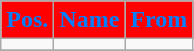<table class="wikitable sortable">
<tr>
<th style="background:red; color:#0080FF;">Pos.</th>
<th style="background:red; color:#0080FF;">Name</th>
<th style="background:red; color:#0080FF;">From</th>
</tr>
<tr>
<td></td>
<td></td>
<td></td>
</tr>
<tr>
</tr>
</table>
